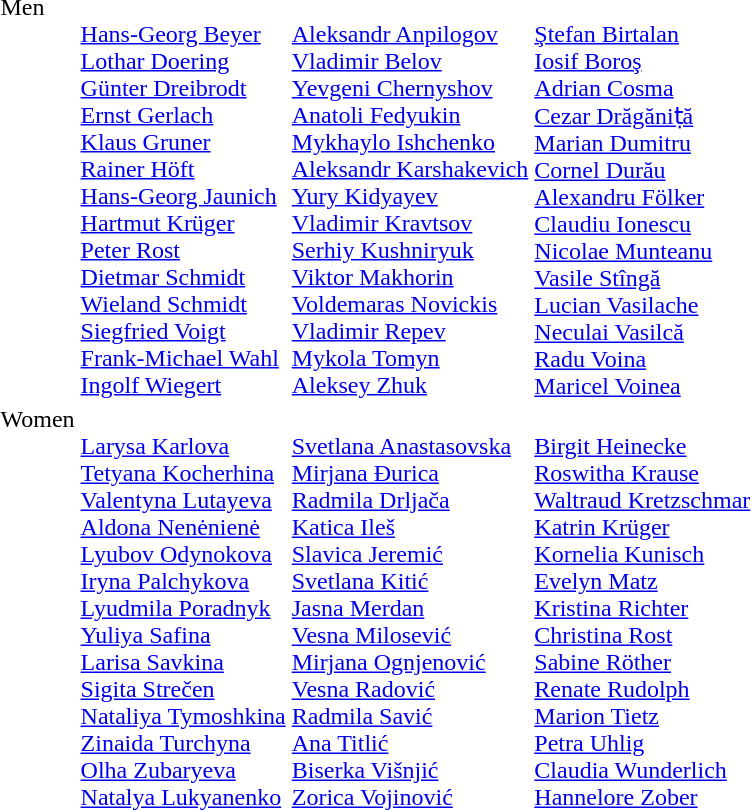<table>
<tr valign="top">
<td>Men<br></td>
<td><br><a href='#'>Hans-Georg Beyer</a><br><a href='#'>Lothar Doering</a><br><a href='#'>Günter Dreibrodt</a><br><a href='#'>Ernst Gerlach</a><br><a href='#'>Klaus Gruner</a><br><a href='#'>Rainer Höft</a><br><a href='#'>Hans-Georg Jaunich</a><br><a href='#'>Hartmut Krüger</a><br><a href='#'>Peter Rost</a><br><a href='#'>Dietmar Schmidt</a><br><a href='#'>Wieland Schmidt</a><br><a href='#'>Siegfried Voigt</a><br><a href='#'>Frank-Michael Wahl</a><br><a href='#'>Ingolf Wiegert</a></td>
<td><br><a href='#'>Aleksandr Anpilogov</a><br><a href='#'>Vladimir Belov</a><br><a href='#'>Yevgeni Chernyshov</a><br><a href='#'>Anatoli Fedyukin</a><br><a href='#'>Mykhaylo Ishchenko</a><br><a href='#'>Aleksandr Karshakevich</a><br><a href='#'>Yury Kidyayev</a><br><a href='#'>Vladimir Kravtsov</a><br><a href='#'>Serhiy Kushniryuk</a><br><a href='#'>Viktor Makhorin</a><br><a href='#'>Voldemaras Novickis</a><br><a href='#'>Vladimir Repev</a><br><a href='#'>Mykola Tomyn</a><br><a href='#'>Aleksey Zhuk</a></td>
<td><br><a href='#'>Ştefan Birtalan</a><br><a href='#'>Iosif Boroş</a><br><a href='#'>Adrian Cosma</a><br><a href='#'>Cezar Drăgăniṭă</a><br><a href='#'>Marian Dumitru</a><br><a href='#'>Cornel Durău</a><br><a href='#'>Alexandru Fölker</a><br><a href='#'>Claudiu Ionescu</a><br><a href='#'>Nicolae Munteanu</a><br><a href='#'>Vasile Stîngă</a><br><a href='#'>Lucian Vasilache</a><br><a href='#'>Neculai Vasilcă</a><br><a href='#'>Radu Voina</a><br><a href='#'>Maricel Voinea</a></td>
</tr>
<tr valign="top">
<td>Women<br></td>
<td><br><a href='#'>Larysa Karlova</a><br><a href='#'>Tetyana Kocherhina</a><br><a href='#'>Valentyna Lutayeva</a><br><a href='#'>Aldona Nenėnienė</a><br><a href='#'>Lyubov Odynokova</a><br><a href='#'>Iryna Palchykova</a><br><a href='#'>Lyudmila Poradnyk</a><br><a href='#'>Yuliya Safina</a><br><a href='#'>Larisa Savkina</a><br><a href='#'>Sigita Strečen</a><br><a href='#'>Nataliya Tymoshkina</a><br><a href='#'>Zinaida Turchyna</a><br><a href='#'>Olha Zubaryeva</a><br><a href='#'>Natalya Lukyanenko</a></td>
<td><br><a href='#'>Svetlana Anastasovska</a><br><a href='#'>Mirjana Đurica</a><br><a href='#'>Radmila Drljača</a><br><a href='#'>Katica Ileš</a><br><a href='#'>Slavica Jeremić</a><br><a href='#'>Svetlana Kitić</a><br><a href='#'>Jasna Merdan</a><br><a href='#'>Vesna Milosević</a><br><a href='#'>Mirjana Ognjenović</a><br><a href='#'>Vesna Radović</a><br><a href='#'>Radmila Savić</a><br><a href='#'>Ana Titlić</a><br><a href='#'>Biserka Višnjić</a><br><a href='#'>Zorica Vojinović</a></td>
<td><br><a href='#'>Birgit Heinecke</a><br><a href='#'>Roswitha Krause</a><br><a href='#'>Waltraud Kretzschmar</a><br><a href='#'>Katrin Krüger</a><br><a href='#'>Kornelia Kunisch</a><br><a href='#'>Evelyn Matz</a><br><a href='#'>Kristina Richter</a><br><a href='#'>Christina Rost</a><br><a href='#'>Sabine Röther</a><br><a href='#'>Renate Rudolph</a><br><a href='#'>Marion Tietz</a><br><a href='#'>Petra Uhlig</a><br><a href='#'>Claudia Wunderlich</a><br><a href='#'>Hannelore Zober</a></td>
</tr>
</table>
